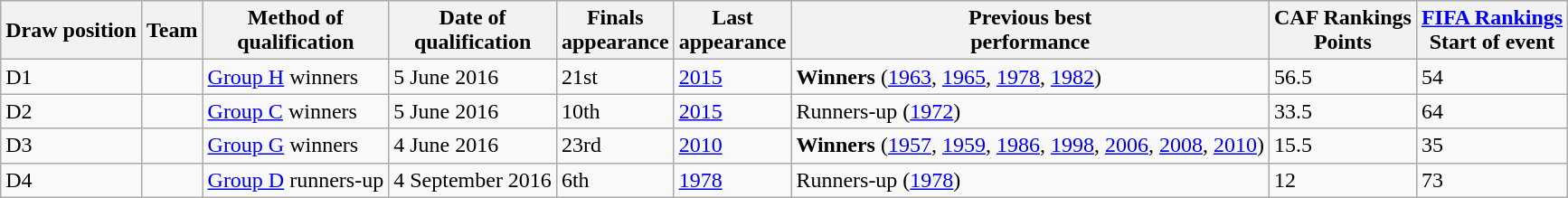<table class="wikitable sortable" style="text-align: left;">
<tr>
<th>Draw position</th>
<th>Team</th>
<th>Method of<br>qualification</th>
<th>Date of<br>qualification</th>
<th>Finals<br>appearance</th>
<th>Last<br>appearance</th>
<th>Previous best<br>performance</th>
<th>CAF Rankings<br>Points</th>
<th><a href='#'>FIFA Rankings</a><br>Start of event</th>
</tr>
<tr>
<td>D1</td>
<td style=white-space:nowrap></td>
<td data-sort-value="H1"><a href='#'>Group H</a> winners</td>
<td>5 June 2016</td>
<td data-sort-value="21">21st</td>
<td><a href='#'>2015</a></td>
<td data-sort-value="7.4"><strong>Winners</strong> (<a href='#'>1963</a>, <a href='#'>1965</a>, <a href='#'>1978</a>, <a href='#'>1982</a>)</td>
<td>56.5</td>
<td>54</td>
</tr>
<tr>
<td>D2</td>
<td style=white-space:nowrap></td>
<td data-sort-value="C1"><a href='#'>Group C</a> winners</td>
<td>5 June 2016</td>
<td data-sort-value="10">10th</td>
<td><a href='#'>2015</a></td>
<td data-sort-value="6.1">Runners-up (<a href='#'>1972</a>)</td>
<td>33.5</td>
<td>64</td>
</tr>
<tr>
<td>D3</td>
<td style=white-space:nowrap></td>
<td data-sort-value="G1"><a href='#'>Group G</a> winners</td>
<td>4 June 2016</td>
<td data-sort-value="23">23rd</td>
<td><a href='#'>2010</a></td>
<td data-sort-value="7.7"><strong>Winners</strong> (<a href='#'>1957</a>, <a href='#'>1959</a>, <a href='#'>1986</a>, <a href='#'>1998</a>, <a href='#'>2006</a>, <a href='#'>2008</a>, <a href='#'>2010</a>)</td>
<td>15.5</td>
<td>35</td>
</tr>
<tr>
<td>D4</td>
<td style=white-space:nowrap></td>
<td data-sort-value="D2"><a href='#'>Group D</a> runners-up</td>
<td>4 September 2016</td>
<td data-sort-value="6">6th</td>
<td><a href='#'>1978</a></td>
<td data-sort-value="6.2">Runners-up (<a href='#'>1978</a>)</td>
<td>12</td>
<td>73</td>
</tr>
</table>
